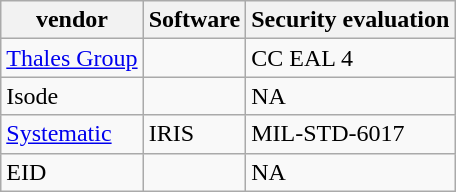<table class="wikitable sortable">
<tr>
<th>vendor</th>
<th>Software</th>
<th>Security evaluation</th>
</tr>
<tr>
<td><a href='#'>Thales Group</a></td>
<td></td>
<td>CC EAL 4</td>
</tr>
<tr>
<td>Isode</td>
<td></td>
<td>NA</td>
</tr>
<tr>
<td><a href='#'>Systematic</a></td>
<td>IRIS</td>
<td>MIL-STD-6017</td>
</tr>
<tr>
<td>EID</td>
<td></td>
<td>NA</td>
</tr>
</table>
